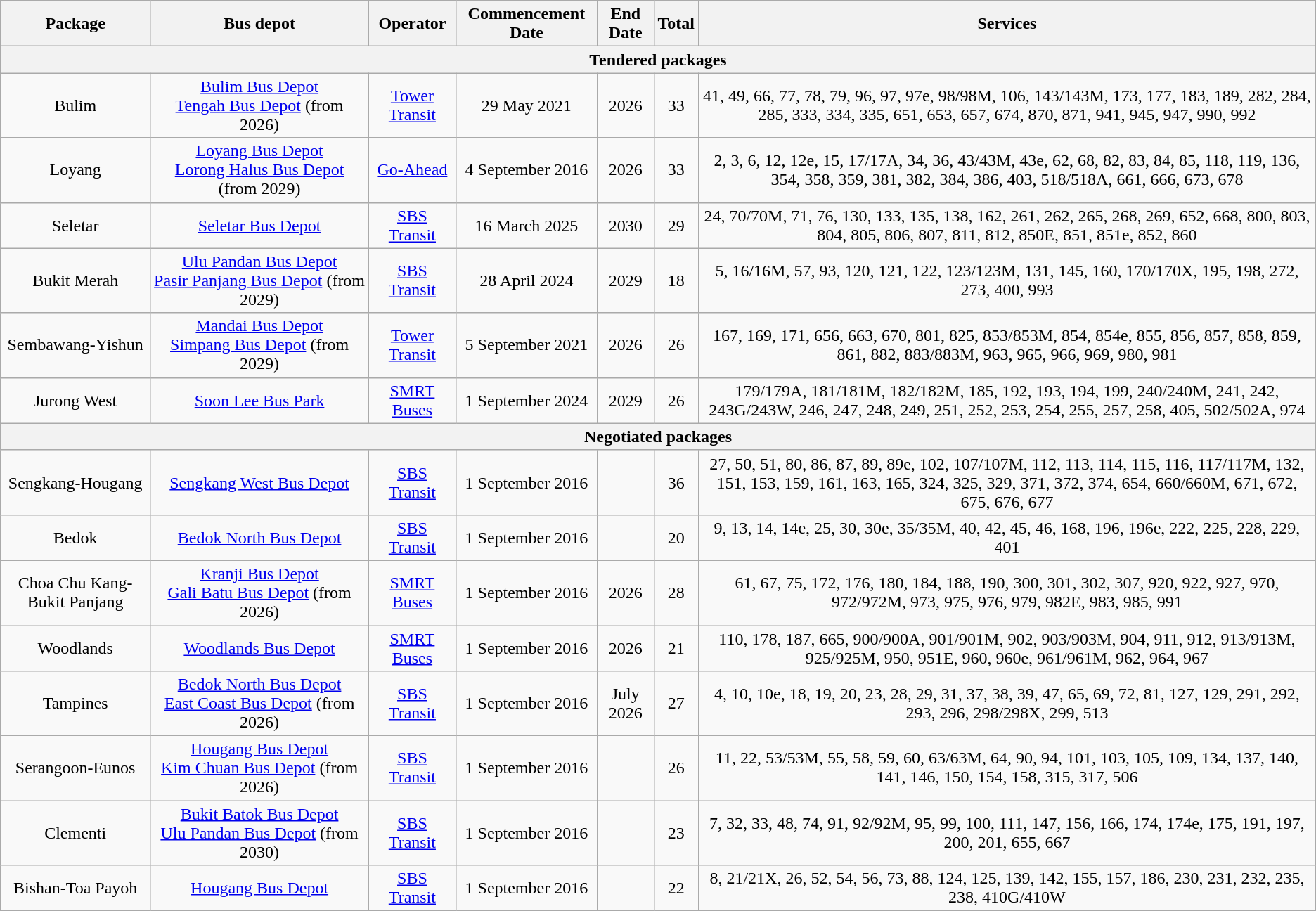<table class="wikitable sortable col7left" style="text-align:center">
<tr>
<th>Package</th>
<th width=200>Bus depot</th>
<th>Operator</th>
<th>Commencement Date</th>
<th>End Date</th>
<th>Total</th>
<th class=unsortable>Services</th>
</tr>
<tr>
<th colspan="7">Tendered packages</th>
</tr>
<tr>
<td>Bulim</td>
<td><a href='#'>Bulim Bus Depot</a><br><a href='#'>Tengah Bus Depot</a> (from 2026)</td>
<td><a href='#'>Tower Transit</a></td>
<td>29 May 2021</td>
<td>2026</td>
<td>33</td>
<td>41, 49, 66, 77, 78, 79, 96, 97, 97e, 98/98M, 106, 143/143M, 173, 177, 183, 189, 282, 284, 285, 333, 334, 335, 651, 653, 657, 674, 870, 871, 941, 945, 947, 990, 992</td>
</tr>
<tr>
<td>Loyang</td>
<td><a href='#'>Loyang Bus Depot</a><br><a href='#'>Lorong Halus Bus Depot</a> (from 2029)</td>
<td><a href='#'>Go-Ahead</a></td>
<td>4 September 2016</td>
<td>2026</td>
<td>33</td>
<td>2, 3, 6, 12, 12e, 15, 17/17A, 34, 36, 43/43M, 43e, 62, 68, 82, 83, 84, 85, 118, 119, 136, 354, 358, 359, 381, 382, 384, 386, 403, 518/518A, 661, 666, 673, 678</td>
</tr>
<tr>
<td>Seletar</td>
<td><a href='#'>Seletar Bus Depot</a></td>
<td><a href='#'>SBS Transit</a></td>
<td>16 March 2025</td>
<td>2030</td>
<td>29</td>
<td>24, 70/70M, 71, 76, 130, 133, 135, 138, 162, 261, 262, 265, 268, 269, 652, 668, 800, 803, 804, 805, 806, 807, 811, 812, 850E, 851, 851e, 852, 860</td>
</tr>
<tr>
<td>Bukit Merah</td>
<td><a href='#'>Ulu Pandan Bus Depot</a><br><a href='#'>Pasir Panjang Bus Depot</a> (from 2029)</td>
<td><a href='#'>SBS Transit</a></td>
<td>28 April 2024</td>
<td>2029</td>
<td>18</td>
<td>5, 16/16M, 57, 93, 120, 121, 122, 123/123M, 131, 145, 160, 170/170X, 195, 198, 272, 273, 400, 993</td>
</tr>
<tr>
<td>Sembawang-Yishun</td>
<td><a href='#'>Mandai Bus Depot</a><br><a href='#'>Simpang Bus Depot</a> (from 2029)</td>
<td><a href='#'>Tower Transit</a></td>
<td>5 September 2021</td>
<td>2026</td>
<td>26</td>
<td>167, 169, 171, 656, 663, 670, 801, 825, 853/853M, 854, 854e, 855, 856, 857, 858, 859, 861, 882, 883/883M, 963, 965, 966, 969, 980, 981</td>
</tr>
<tr>
<td>Jurong West</td>
<td><a href='#'>Soon Lee Bus Park</a></td>
<td><a href='#'>SMRT Buses</a></td>
<td>1 September 2024</td>
<td>2029</td>
<td>26</td>
<td>179/179A, 181/181M, 182/182M, 185, 192, 193, 194, 199, 240/240M, 241, 242, 243G/243W, 246, 247, 248, 249, 251, 252, 253, 254, 255, 257, 258, 405, 502/502A, 974</td>
</tr>
<tr>
<th colspan="7">Negotiated packages</th>
</tr>
<tr>
<td>Sengkang-Hougang</td>
<td><a href='#'>Sengkang West Bus Depot</a></td>
<td><a href='#'>SBS Transit</a></td>
<td>1 September 2016</td>
<td></td>
<td>36</td>
<td>27, 50, 51, 80, 86, 87, 89, 89e, 102, 107/107M, 112, 113, 114, 115, 116, 117/117M, 132, 151, 153, 159, 161, 163, 165, 324, 325, 329, 371, 372, 374, 654, 660/660M, 671, 672, 675, 676, 677</td>
</tr>
<tr>
<td>Bedok</td>
<td><a href='#'>Bedok North Bus Depot</a></td>
<td><a href='#'>SBS Transit</a></td>
<td>1 September 2016</td>
<td></td>
<td>20</td>
<td>9, 13, 14, 14e, 25, 30, 30e, 35/35M, 40, 42, 45, 46, 168, 196, 196e, 222, 225, 228, 229, 401</td>
</tr>
<tr>
<td>Choa Chu Kang-Bukit Panjang</td>
<td><a href='#'>Kranji Bus Depot</a><br><a href='#'>Gali Batu Bus Depot</a> (from 2026)</td>
<td><a href='#'>SMRT Buses</a></td>
<td>1 September 2016</td>
<td>2026</td>
<td>28</td>
<td>61, 67, 75, 172, 176, 180, 184, 188, 190, 300, 301, 302, 307, 920, 922, 927, 970, 972/972M, 973, 975, 976, 979, 982E, 983, 985, 991</td>
</tr>
<tr>
<td>Woodlands</td>
<td><a href='#'>Woodlands Bus Depot</a></td>
<td><a href='#'>SMRT Buses</a></td>
<td>1 September 2016</td>
<td>2026</td>
<td>21</td>
<td>110, 178, 187, 665, 900/900A, 901/901M, 902, 903/903M, 904, 911, 912, 913/913M, 925/925M, 950, 951E, 960, 960e, 961/961M, 962, 964, 967</td>
</tr>
<tr>
<td>Tampines</td>
<td><a href='#'>Bedok North Bus Depot</a><br><a href='#'>East Coast Bus Depot</a> (from 2026)</td>
<td><a href='#'>SBS Transit</a></td>
<td>1 September 2016</td>
<td>July 2026</td>
<td>27</td>
<td>4, 10, 10e, 18, 19, 20, 23, 28, 29, 31, 37, 38, 39, 47, 65, 69, 72, 81, 127, 129, 291, 292, 293, 296, 298/298X, 299, 513</td>
</tr>
<tr>
<td>Serangoon-Eunos</td>
<td><a href='#'>Hougang Bus Depot</a><br><a href='#'>Kim Chuan Bus Depot</a> (from 2026)</td>
<td><a href='#'>SBS Transit</a></td>
<td>1 September 2016</td>
<td></td>
<td>26</td>
<td>11, 22, 53/53M, 55, 58, 59, 60, 63/63M, 64, 90, 94, 101, 103, 105, 109, 134, 137, 140, 141, 146, 150, 154, 158, 315, 317, 506</td>
</tr>
<tr>
<td>Clementi</td>
<td><a href='#'>Bukit Batok Bus Depot</a><br><a href='#'>Ulu Pandan Bus Depot</a> (from 2030)</td>
<td><a href='#'>SBS Transit</a></td>
<td>1 September 2016</td>
<td></td>
<td>23</td>
<td>7, 32, 33, 48, 74, 91, 92/92M, 95, 99, 100, 111, 147, 156, 166, 174, 174e, 175, 191, 197, 200, 201, 655, 667</td>
</tr>
<tr>
<td>Bishan-Toa Payoh</td>
<td><a href='#'>Hougang Bus Depot</a></td>
<td><a href='#'>SBS Transit</a></td>
<td>1 September 2016</td>
<td></td>
<td>22</td>
<td>8, 21/21X, 26, 52, 54, 56, 73, 88, 124, 125, 139, 142, 155, 157, 186, 230, 231, 232, 235, 238, 410G/410W</td>
</tr>
</table>
